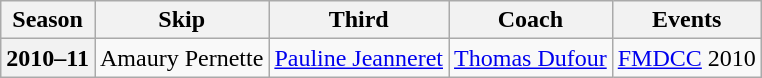<table class="wikitable">
<tr>
<th scope="col">Season</th>
<th scope="col">Skip</th>
<th scope="col">Third</th>
<th scope="col">Coach</th>
<th scope="col">Events</th>
</tr>
<tr>
<th scope="row">2010–11</th>
<td>Amaury Pernette</td>
<td><a href='#'>Pauline Jeanneret</a></td>
<td><a href='#'>Thomas Dufour</a></td>
<td><a href='#'>FMDCC</a> 2010 <br> </td>
</tr>
</table>
